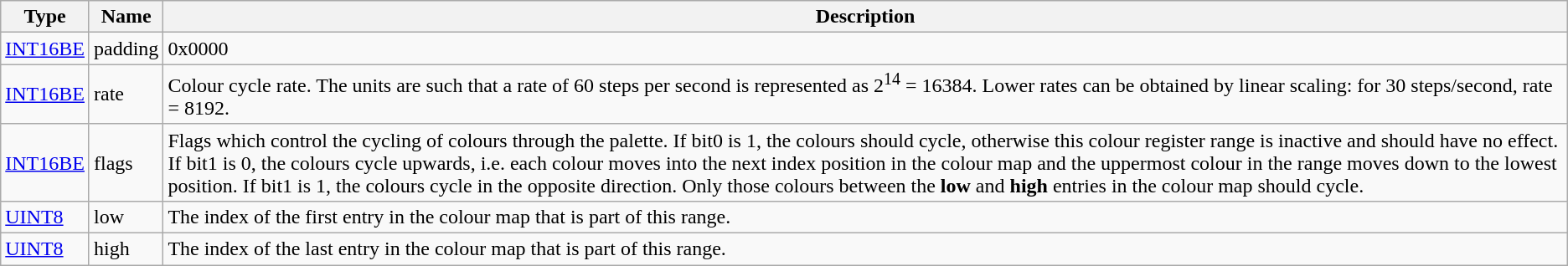<table class="wikitable">
<tr>
<th>Type</th>
<th>Name</th>
<th>Description</th>
</tr>
<tr>
<td><a href='#'>INT16BE</a></td>
<td>padding</td>
<td>0x0000</td>
</tr>
<tr>
<td><a href='#'>INT16BE</a></td>
<td>rate</td>
<td>Colour cycle rate.  The units are such that a rate of 60 steps per second is represented as 2<sup>14</sup> = 16384.  Lower rates can be obtained by linear scaling: for 30 steps/second, rate = 8192.</td>
</tr>
<tr>
<td><a href='#'>INT16BE</a></td>
<td>flags</td>
<td>Flags which control the cycling of colours through the palette. If bit0 is 1, the colours should cycle, otherwise this colour register range is inactive and should have no effect. If bit1 is 0, the colours cycle upwards, i.e. each colour moves into the next index position in the colour map and the uppermost colour in the range moves down to the lowest position. If bit1 is 1, the colours cycle in the opposite direction. Only those colours between the <strong>low</strong> and <strong>high</strong> entries in the colour map should cycle.</td>
</tr>
<tr>
<td><a href='#'>UINT8</a></td>
<td>low</td>
<td>The index of the first entry in the colour map that is part of this range.</td>
</tr>
<tr>
<td><a href='#'>UINT8</a></td>
<td>high</td>
<td>The index of the last entry in the colour map that is part of this range.</td>
</tr>
</table>
